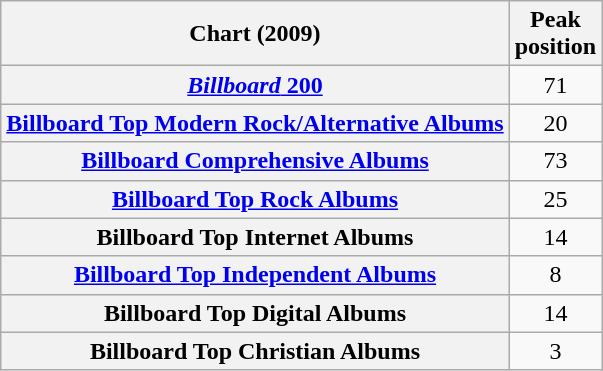<table class="wikitable sortable plainrowheaders" style="text-align:center;">
<tr>
<th scope="col">Chart (2009)</th>
<th scope="col">Peak<br>position</th>
</tr>
<tr>
<th scope="row"><a href='#'><em>Billboard</em> 200</a></th>
<td>71</td>
</tr>
<tr>
<th scope="row"><a href='#'>Billboard Top Modern Rock/Alternative Albums</a></th>
<td>20</td>
</tr>
<tr>
<th scope="row"><a href='#'>Billboard Comprehensive Albums</a></th>
<td>73</td>
</tr>
<tr>
<th scope="row"><a href='#'>Billboard Top Rock Albums</a></th>
<td>25</td>
</tr>
<tr>
<th scope="row">Billboard Top Internet Albums</th>
<td>14</td>
</tr>
<tr>
<th scope="row"><a href='#'>Billboard Top Independent Albums</a></th>
<td>8</td>
</tr>
<tr>
<th scope="row">Billboard Top Digital Albums</th>
<td>14</td>
</tr>
<tr>
<th scope="row">Billboard Top Christian Albums</th>
<td>3</td>
</tr>
</table>
